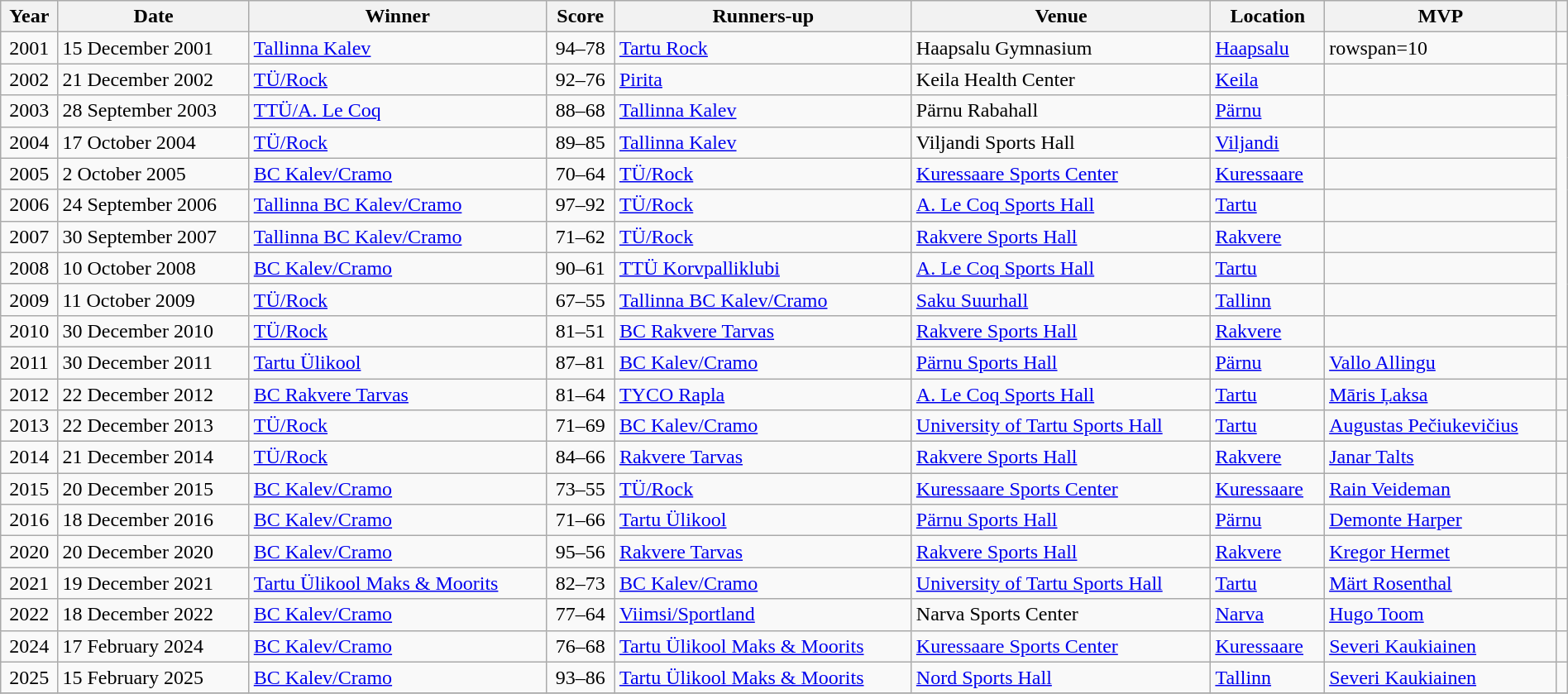<table class="wikitable" style="width:100%;">
<tr>
<th>Year</th>
<th>Date</th>
<th>Winner</th>
<th>Score</th>
<th>Runners-up</th>
<th>Venue</th>
<th>Location</th>
<th>MVP</th>
<th class=unsortable></th>
</tr>
<tr>
<td align=center>2001</td>
<td>15 December 2001</td>
<td><a href='#'>Tallinna Kalev</a></td>
<td align=center>94–78</td>
<td><a href='#'>Tartu Rock</a></td>
<td>Haapsalu Gymnasium</td>
<td><a href='#'>Haapsalu</a></td>
<td>rowspan=10 </td>
<td></td>
</tr>
<tr>
<td align=center>2002</td>
<td>21 December 2002</td>
<td><a href='#'>TÜ/Rock</a></td>
<td align=center>92–76</td>
<td><a href='#'>Pirita</a></td>
<td>Keila Health Center</td>
<td><a href='#'>Keila</a></td>
<td></td>
</tr>
<tr>
<td align=center>2003</td>
<td>28 September 2003</td>
<td><a href='#'>TTÜ/A. Le Coq</a></td>
<td align=center>88–68</td>
<td><a href='#'>Tallinna Kalev</a></td>
<td>Pärnu Rabahall</td>
<td><a href='#'>Pärnu</a></td>
<td></td>
</tr>
<tr>
<td align=center>2004</td>
<td>17 October 2004</td>
<td><a href='#'>TÜ/Rock</a></td>
<td align=center>89–85</td>
<td><a href='#'>Tallinna Kalev</a></td>
<td>Viljandi Sports Hall</td>
<td><a href='#'>Viljandi</a></td>
<td></td>
</tr>
<tr>
<td align=center>2005</td>
<td>2 October 2005</td>
<td><a href='#'>BC Kalev/Cramo</a></td>
<td align=center>70–64</td>
<td><a href='#'>TÜ/Rock</a></td>
<td><a href='#'>Kuressaare Sports Center</a></td>
<td><a href='#'>Kuressaare</a></td>
<td></td>
</tr>
<tr>
<td align=center>2006</td>
<td>24 September 2006</td>
<td><a href='#'>Tallinna BC Kalev/Cramo</a></td>
<td align=center>97–92</td>
<td><a href='#'>TÜ/Rock</a></td>
<td><a href='#'>A. Le Coq Sports Hall</a></td>
<td><a href='#'>Tartu</a></td>
<td></td>
</tr>
<tr>
<td align=center>2007</td>
<td>30 September 2007</td>
<td><a href='#'>Tallinna BC Kalev/Cramo</a></td>
<td align=center>71–62</td>
<td><a href='#'>TÜ/Rock</a></td>
<td><a href='#'>Rakvere Sports Hall</a></td>
<td><a href='#'>Rakvere</a></td>
<td></td>
</tr>
<tr>
<td align=center>2008</td>
<td>10 October 2008</td>
<td><a href='#'>BC Kalev/Cramo</a></td>
<td align=center>90–61</td>
<td><a href='#'>TTÜ Korvpalliklubi</a></td>
<td><a href='#'>A. Le Coq Sports Hall</a></td>
<td><a href='#'>Tartu</a></td>
<td></td>
</tr>
<tr>
<td align=center>2009</td>
<td>11 October 2009</td>
<td><a href='#'>TÜ/Rock</a></td>
<td align=center>67–55</td>
<td><a href='#'>Tallinna BC Kalev/Cramo</a></td>
<td><a href='#'>Saku Suurhall</a></td>
<td><a href='#'>Tallinn</a></td>
<td></td>
</tr>
<tr>
<td align=center>2010</td>
<td>30 December 2010</td>
<td><a href='#'>TÜ/Rock</a></td>
<td align=center>81–51</td>
<td><a href='#'>BC Rakvere Tarvas</a></td>
<td><a href='#'>Rakvere Sports Hall</a></td>
<td><a href='#'>Rakvere</a></td>
<td></td>
</tr>
<tr>
<td align=center>2011</td>
<td>30 December 2011</td>
<td><a href='#'>Tartu Ülikool</a></td>
<td align=center>87–81</td>
<td><a href='#'>BC Kalev/Cramo</a></td>
<td><a href='#'>Pärnu Sports Hall</a></td>
<td><a href='#'>Pärnu</a></td>
<td> <a href='#'>Vallo Allingu</a></td>
<td></td>
</tr>
<tr>
<td align=center>2012</td>
<td>22 December 2012</td>
<td><a href='#'>BC Rakvere Tarvas</a></td>
<td align=center>81–64</td>
<td><a href='#'>TYCO Rapla</a></td>
<td><a href='#'>A. Le Coq Sports Hall</a></td>
<td><a href='#'>Tartu</a></td>
<td> <a href='#'>Māris Ļaksa</a></td>
<td></td>
</tr>
<tr>
<td align=center>2013</td>
<td>22 December 2013</td>
<td><a href='#'>TÜ/Rock</a></td>
<td align=center>71–69</td>
<td><a href='#'>BC Kalev/Cramo</a></td>
<td><a href='#'>University of Tartu Sports Hall</a></td>
<td><a href='#'>Tartu</a></td>
<td> <a href='#'>Augustas Pečiukevičius</a></td>
<td></td>
</tr>
<tr>
<td align=center>2014</td>
<td>21 December 2014</td>
<td><a href='#'>TÜ/Rock</a></td>
<td align=center>84–66</td>
<td><a href='#'>Rakvere Tarvas</a></td>
<td><a href='#'>Rakvere Sports Hall</a></td>
<td><a href='#'>Rakvere</a></td>
<td> <a href='#'>Janar Talts</a></td>
<td></td>
</tr>
<tr>
<td align=center>2015</td>
<td>20 December 2015</td>
<td><a href='#'>BC Kalev/Cramo</a></td>
<td align=center>73–55</td>
<td><a href='#'>TÜ/Rock</a></td>
<td><a href='#'>Kuressaare Sports Center</a></td>
<td><a href='#'>Kuressaare</a></td>
<td> <a href='#'>Rain Veideman</a></td>
<td></td>
</tr>
<tr>
<td align=center>2016</td>
<td>18 December 2016</td>
<td><a href='#'>BC Kalev/Cramo</a></td>
<td align=center>71–66</td>
<td><a href='#'>Tartu Ülikool</a></td>
<td><a href='#'>Pärnu Sports Hall</a></td>
<td><a href='#'>Pärnu</a></td>
<td> <a href='#'>Demonte Harper</a></td>
<td></td>
</tr>
<tr>
<td align=center>2020</td>
<td>20 December 2020</td>
<td><a href='#'>BC Kalev/Cramo</a></td>
<td align=center>95–56</td>
<td><a href='#'>Rakvere Tarvas</a></td>
<td><a href='#'>Rakvere Sports Hall</a></td>
<td><a href='#'>Rakvere</a></td>
<td> <a href='#'>Kregor Hermet</a></td>
<td></td>
</tr>
<tr>
<td align=center>2021</td>
<td>19 December 2021</td>
<td><a href='#'>Tartu Ülikool Maks & Moorits</a></td>
<td align=center>82–73</td>
<td><a href='#'>BC Kalev/Cramo</a></td>
<td><a href='#'>University of Tartu Sports Hall</a></td>
<td><a href='#'>Tartu</a></td>
<td> <a href='#'>Märt Rosenthal</a></td>
<td></td>
</tr>
<tr>
<td align=center>2022</td>
<td>18 December 2022</td>
<td><a href='#'>BC Kalev/Cramo</a></td>
<td align=center>77–64</td>
<td><a href='#'>Viimsi/Sportland</a></td>
<td>Narva Sports Center</td>
<td><a href='#'>Narva</a></td>
<td> <a href='#'>Hugo Toom</a></td>
<td></td>
</tr>
<tr>
<td align=center>2024</td>
<td>17 February 2024</td>
<td><a href='#'>BC Kalev/Cramo</a></td>
<td align=center>76–68</td>
<td><a href='#'>Tartu Ülikool Maks & Moorits</a></td>
<td><a href='#'>Kuressaare Sports Center</a></td>
<td><a href='#'>Kuressaare</a></td>
<td> <a href='#'>Severi Kaukiainen</a></td>
<td></td>
</tr>
<tr>
<td align=center>2025</td>
<td>15 February 2025</td>
<td><a href='#'>BC Kalev/Cramo</a></td>
<td align=center>93–86</td>
<td><a href='#'>Tartu Ülikool Maks & Moorits</a></td>
<td><a href='#'>Nord Sports Hall</a></td>
<td><a href='#'>Tallinn</a></td>
<td> <a href='#'>Severi Kaukiainen</a></td>
<td></td>
</tr>
<tr>
</tr>
</table>
